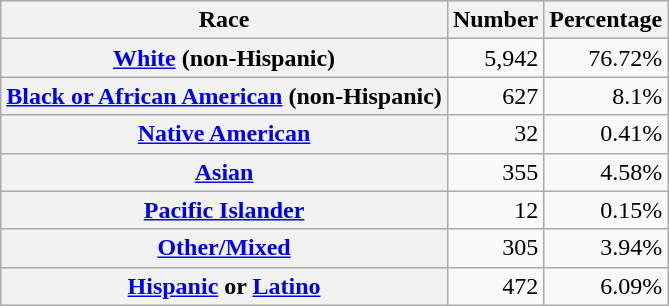<table class="wikitable" style="text-align:right">
<tr>
<th scope="col">Race</th>
<th scope="col">Number</th>
<th scope="col">Percentage</th>
</tr>
<tr>
<th scope="row"><a href='#'>White</a> (non-Hispanic)</th>
<td>5,942</td>
<td>76.72%</td>
</tr>
<tr>
<th scope="row"><a href='#'>Black or African American</a> (non-Hispanic)</th>
<td>627</td>
<td>8.1%</td>
</tr>
<tr>
<th scope="row"><a href='#'>Native American</a></th>
<td>32</td>
<td>0.41%</td>
</tr>
<tr>
<th scope="row"><a href='#'>Asian</a></th>
<td>355</td>
<td>4.58%</td>
</tr>
<tr>
<th scope="row"><a href='#'>Pacific Islander</a></th>
<td>12</td>
<td>0.15%</td>
</tr>
<tr>
<th scope="row"><a href='#'>Other/Mixed</a></th>
<td>305</td>
<td>3.94%</td>
</tr>
<tr>
<th scope="row"><a href='#'>Hispanic</a> or <a href='#'>Latino</a></th>
<td>472</td>
<td>6.09%</td>
</tr>
</table>
